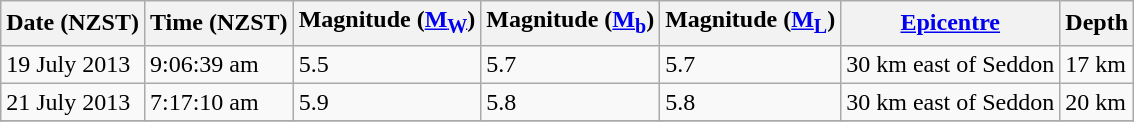<table class="wikitable">
<tr>
<th>Date (NZST)</th>
<th>Time (NZST)</th>
<th>Magnitude (<a href='#'>M<sub>W</sub></a>)</th>
<th>Magnitude (<a href='#'>M<sub>b</sub></a>)</th>
<th>Magnitude (<a href='#'>M<sub>L</sub></a>)</th>
<th><a href='#'>Epicentre</a></th>
<th>Depth</th>
</tr>
<tr>
<td>19 July 2013</td>
<td>9:06:39 am</td>
<td>5.5</td>
<td>5.7</td>
<td>5.7</td>
<td>30 km east of Seddon</td>
<td>17 km</td>
</tr>
<tr>
<td>21 July 2013</td>
<td>7:17:10 am</td>
<td>5.9</td>
<td>5.8</td>
<td>5.8</td>
<td>30 km east of Seddon</td>
<td>20 km</td>
</tr>
<tr>
</tr>
</table>
